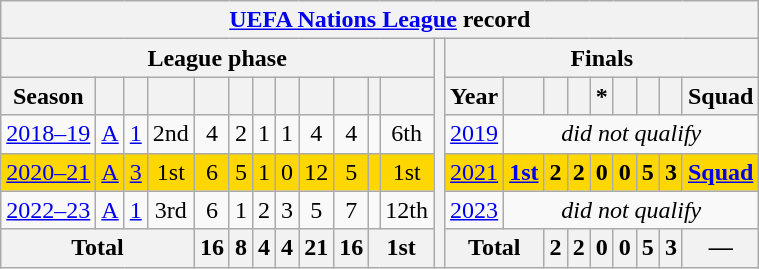<table class="wikitable" style="text-align:center">
<tr>
<th colspan="22"><a href='#'>UEFA Nations League</a> record</th>
</tr>
<tr>
<th colspan="12">League phase</th>
<th rowspan="6"></th>
<th colspan="9">Finals</th>
</tr>
<tr>
<th>Season</th>
<th></th>
<th></th>
<th></th>
<th></th>
<th></th>
<th></th>
<th></th>
<th></th>
<th></th>
<th></th>
<th></th>
<th>Year</th>
<th></th>
<th></th>
<th></th>
<th>*</th>
<th></th>
<th></th>
<th></th>
<th>Squad</th>
</tr>
<tr>
<td><a href='#'>2018–19</a></td>
<td><a href='#'>A</a></td>
<td><a href='#'>1</a></td>
<td>2nd</td>
<td>4</td>
<td>2</td>
<td>1</td>
<td>1</td>
<td>4</td>
<td>4</td>
<td></td>
<td>6th</td>
<td> <a href='#'>2019</a></td>
<td colspan="8"><em>did not qualify</em></td>
</tr>
<tr bgcolor=gold>
<td><a href='#'>2020–21</a></td>
<td><a href='#'>A</a></td>
<td><a href='#'>3</a></td>
<td>1st</td>
<td>6</td>
<td>5</td>
<td>1</td>
<td>0</td>
<td>12</td>
<td>5</td>
<td></td>
<td>1st</td>
<td> <a href='#'>2021</a></td>
<td><strong><a href='#'>1st</a></strong></td>
<td><strong>2</strong></td>
<td><strong>2</strong></td>
<td><strong>0</strong></td>
<td><strong>0</strong></td>
<td><strong>5</strong></td>
<td><strong>3</strong></td>
<td><strong><a href='#'>Squad</a></strong></td>
</tr>
<tr>
<td><a href='#'>2022–23</a></td>
<td><a href='#'>A</a></td>
<td><a href='#'>1</a></td>
<td>3rd</td>
<td>6</td>
<td>1</td>
<td>2</td>
<td>3</td>
<td>5</td>
<td>7</td>
<td></td>
<td>12th</td>
<td> <a href='#'>2023</a></td>
<td colspan="8"><em>did not qualify</em></td>
</tr>
<tr>
<th colspan="4">Total</th>
<th>16</th>
<th>8</th>
<th>4</th>
<th>4</th>
<th>21</th>
<th>16</th>
<th colspan="2">1st</th>
<th colspan="2">Total</th>
<th>2</th>
<th>2</th>
<th>0</th>
<th>0</th>
<th>5</th>
<th>3</th>
<th>—</th>
</tr>
</table>
